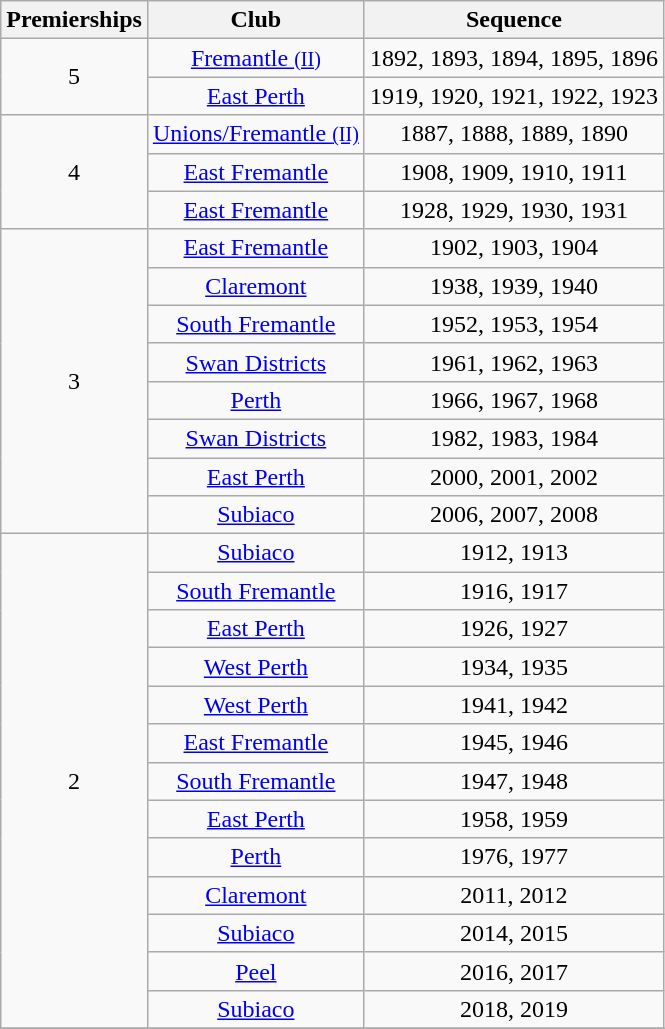<table | class="wikitable sortable" style="text-align:center">
<tr>
<th>Premierships</th>
<th>Club</th>
<th>Sequence</th>
</tr>
<tr>
<td rowspan=2 align=center>5</td>
<td><a href='#'>Fremantle <small>(II)</small></a></td>
<td>1892, 1893, 1894, 1895, 1896</td>
</tr>
<tr>
<td><a href='#'>East Perth</a></td>
<td>1919, 1920, 1921, 1922, 1923</td>
</tr>
<tr>
<td rowspan=3 align=center>4</td>
<td><a href='#'>Unions/Fremantle <small>(II)</small></a></td>
<td>1887, 1888, 1889, 1890</td>
</tr>
<tr>
<td><a href='#'>East Fremantle</a></td>
<td>1908, 1909, 1910, 1911</td>
</tr>
<tr>
<td><a href='#'>East Fremantle</a></td>
<td>1928, 1929, 1930, 1931</td>
</tr>
<tr>
<td rowspan=8 align=center>3</td>
<td><a href='#'>East Fremantle</a></td>
<td>1902, 1903, 1904</td>
</tr>
<tr>
<td><a href='#'>Claremont</a></td>
<td>1938, 1939, 1940</td>
</tr>
<tr>
<td><a href='#'>South Fremantle</a></td>
<td>1952, 1953, 1954</td>
</tr>
<tr>
<td><a href='#'>Swan Districts</a></td>
<td>1961, 1962, 1963</td>
</tr>
<tr>
<td><a href='#'>Perth</a></td>
<td>1966, 1967, 1968</td>
</tr>
<tr>
<td><a href='#'>Swan Districts</a></td>
<td>1982, 1983, 1984</td>
</tr>
<tr>
<td><a href='#'>East Perth</a></td>
<td>2000, 2001, 2002</td>
</tr>
<tr>
<td><a href='#'>Subiaco</a></td>
<td>2006, 2007, 2008</td>
</tr>
<tr>
<td rowspan=13 align=center>2</td>
<td><a href='#'>Subiaco</a></td>
<td>1912, 1913</td>
</tr>
<tr>
<td><a href='#'>South Fremantle</a></td>
<td>1916, 1917</td>
</tr>
<tr>
<td><a href='#'>East Perth</a></td>
<td>1926, 1927</td>
</tr>
<tr>
<td><a href='#'>West Perth</a></td>
<td>1934, 1935</td>
</tr>
<tr>
<td><a href='#'>West Perth</a></td>
<td>1941, 1942</td>
</tr>
<tr>
<td><a href='#'>East Fremantle</a></td>
<td>1945, 1946</td>
</tr>
<tr>
<td><a href='#'>South Fremantle</a></td>
<td>1947, 1948</td>
</tr>
<tr>
<td><a href='#'>East Perth</a></td>
<td>1958, 1959</td>
</tr>
<tr>
<td><a href='#'>Perth</a></td>
<td>1976, 1977</td>
</tr>
<tr>
<td><a href='#'>Claremont</a></td>
<td>2011, 2012</td>
</tr>
<tr>
<td><a href='#'>Subiaco</a></td>
<td>2014, 2015</td>
</tr>
<tr>
<td><a href='#'>Peel</a></td>
<td>2016, 2017</td>
</tr>
<tr>
<td><a href='#'>Subiaco</a></td>
<td>2018, 2019</td>
</tr>
<tr>
</tr>
</table>
